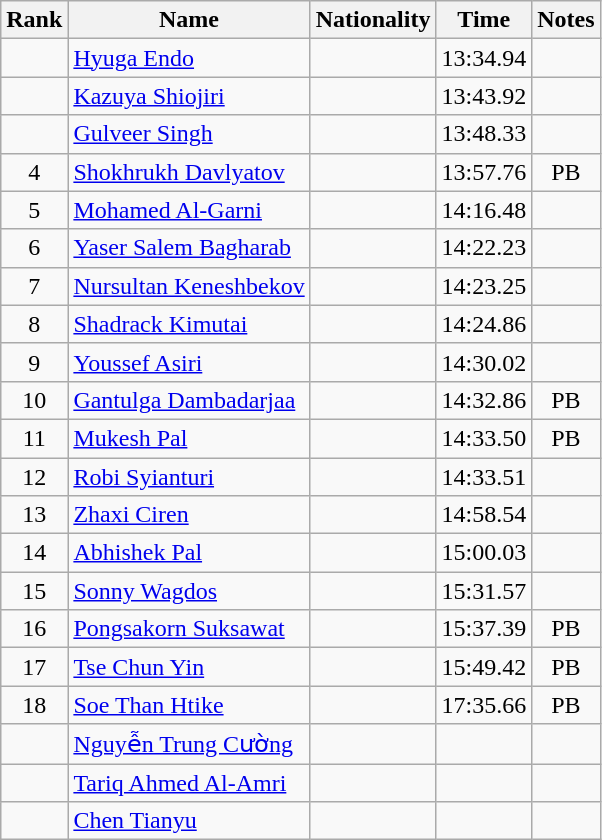<table class="wikitable sortable" style="text-align:center">
<tr>
<th>Rank</th>
<th>Name</th>
<th>Nationality</th>
<th>Time</th>
<th>Notes</th>
</tr>
<tr>
<td></td>
<td align=left><a href='#'>Hyuga Endo</a></td>
<td align=left></td>
<td>13:34.94</td>
<td></td>
</tr>
<tr>
<td></td>
<td align=left><a href='#'>Kazuya Shiojiri</a></td>
<td align=left></td>
<td>13:43.92</td>
<td></td>
</tr>
<tr>
<td></td>
<td align=left><a href='#'>Gulveer Singh</a></td>
<td align=left></td>
<td>13:48.33</td>
<td></td>
</tr>
<tr>
<td>4</td>
<td align=left><a href='#'>Shokhrukh Davlyatov</a></td>
<td align=left></td>
<td>13:57.76</td>
<td>PB</td>
</tr>
<tr>
<td>5</td>
<td align=left><a href='#'>Mohamed Al-Garni</a></td>
<td align=left></td>
<td>14:16.48</td>
<td></td>
</tr>
<tr>
<td>6</td>
<td align=left><a href='#'>Yaser Salem Bagharab</a></td>
<td align=left></td>
<td>14:22.23</td>
<td></td>
</tr>
<tr>
<td>7</td>
<td align=left><a href='#'>Nursultan Keneshbekov</a></td>
<td align=left></td>
<td>14:23.25</td>
<td></td>
</tr>
<tr>
<td>8</td>
<td align=left><a href='#'>Shadrack Kimutai</a></td>
<td align=left></td>
<td>14:24.86</td>
<td></td>
</tr>
<tr>
<td>9</td>
<td align=left><a href='#'>Youssef Asiri</a></td>
<td align=left></td>
<td>14:30.02</td>
<td></td>
</tr>
<tr>
<td>10</td>
<td align=left><a href='#'>Gantulga Dambadarjaa</a></td>
<td align=left></td>
<td>14:32.86</td>
<td>PB</td>
</tr>
<tr>
<td>11</td>
<td align=left><a href='#'>Mukesh Pal</a></td>
<td align=left></td>
<td>14:33.50</td>
<td>PB</td>
</tr>
<tr>
<td>12</td>
<td align=left><a href='#'>Robi Syianturi</a></td>
<td align=left></td>
<td>14:33.51</td>
<td></td>
</tr>
<tr>
<td>13</td>
<td align=left><a href='#'>Zhaxi Ciren</a></td>
<td align=left></td>
<td>14:58.54</td>
<td></td>
</tr>
<tr>
<td>14</td>
<td align=left><a href='#'>Abhishek Pal</a></td>
<td align=left></td>
<td>15:00.03</td>
<td></td>
</tr>
<tr>
<td>15</td>
<td align=left><a href='#'>Sonny Wagdos</a></td>
<td align=left></td>
<td>15:31.57</td>
<td></td>
</tr>
<tr>
<td>16</td>
<td align=left><a href='#'>Pongsakorn Suksawat</a></td>
<td align=left></td>
<td>15:37.39</td>
<td>PB</td>
</tr>
<tr>
<td>17</td>
<td align=left><a href='#'>Tse Chun Yin</a></td>
<td align=left></td>
<td>15:49.42</td>
<td>PB</td>
</tr>
<tr>
<td>18</td>
<td align=left><a href='#'>Soe Than Htike</a></td>
<td align=left></td>
<td>17:35.66</td>
<td>PB</td>
</tr>
<tr>
<td></td>
<td align=left><a href='#'>Nguyễn Trung Cường</a></td>
<td align=left></td>
<td></td>
<td></td>
</tr>
<tr>
<td></td>
<td align=left><a href='#'>Tariq Ahmed Al-Amri</a></td>
<td align=left></td>
<td></td>
<td></td>
</tr>
<tr>
<td></td>
<td align=left><a href='#'>Chen Tianyu</a></td>
<td align=left></td>
<td></td>
<td></td>
</tr>
</table>
